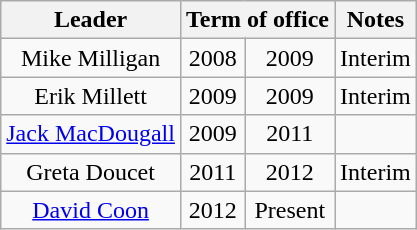<table class="wikitable" style="text-align: center">
<tr>
<th>Leader</th>
<th colspan="2">Term of office</th>
<th>Notes</th>
</tr>
<tr>
<td>Mike Milligan</td>
<td>2008</td>
<td>2009</td>
<td>Interim</td>
</tr>
<tr>
<td>Erik Millett</td>
<td>2009</td>
<td>2009</td>
<td>Interim</td>
</tr>
<tr>
<td><a href='#'>Jack MacDougall</a></td>
<td>2009</td>
<td>2011</td>
<td></td>
</tr>
<tr>
<td>Greta Doucet</td>
<td>2011</td>
<td>2012</td>
<td>Interim</td>
</tr>
<tr>
<td><a href='#'>David Coon</a></td>
<td>2012</td>
<td>Present</td>
<td></td>
</tr>
</table>
